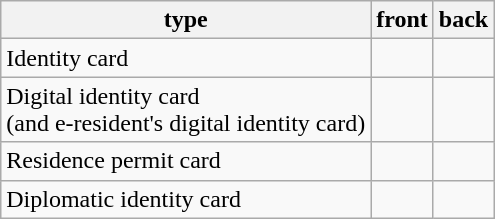<table class="wikitable">
<tr>
<th>type</th>
<th>front</th>
<th>back</th>
</tr>
<tr>
<td>Identity card</td>
<td></td>
<td></td>
</tr>
<tr>
<td>Digital identity card<br>(and e-resident's digital identity card)</td>
<td></td>
<td></td>
</tr>
<tr>
<td>Residence permit card</td>
<td></td>
<td></td>
</tr>
<tr>
<td>Diplomatic identity card</td>
<td></td>
<td></td>
</tr>
</table>
